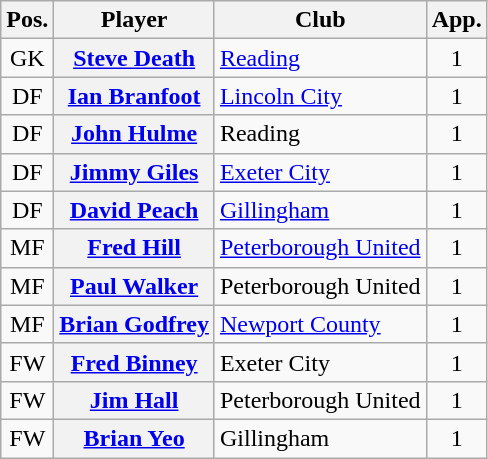<table class="wikitable plainrowheaders" style="text-align: left">
<tr>
<th scope=col>Pos.</th>
<th scope=col>Player</th>
<th scope=col>Club</th>
<th scope=col>App.</th>
</tr>
<tr>
<td style=text-align:center>GK</td>
<th scope=row><a href='#'>Steve Death</a></th>
<td><a href='#'>Reading</a></td>
<td style=text-align:center>1</td>
</tr>
<tr>
<td style=text-align:center>DF</td>
<th scope=row><a href='#'>Ian Branfoot</a></th>
<td><a href='#'>Lincoln City</a></td>
<td style=text-align:center>1</td>
</tr>
<tr>
<td style=text-align:center>DF</td>
<th scope=row><a href='#'>John Hulme</a></th>
<td>Reading</td>
<td style=text-align:center>1</td>
</tr>
<tr>
<td style=text-align:center>DF</td>
<th scope=row><a href='#'>Jimmy Giles</a></th>
<td><a href='#'>Exeter City</a></td>
<td style=text-align:center>1</td>
</tr>
<tr>
<td style=text-align:center>DF</td>
<th scope=row><a href='#'>David Peach</a></th>
<td><a href='#'>Gillingham</a></td>
<td style=text-align:center>1</td>
</tr>
<tr>
<td style=text-align:center>MF</td>
<th scope=row><a href='#'>Fred Hill</a></th>
<td><a href='#'>Peterborough United</a></td>
<td style=text-align:center>1</td>
</tr>
<tr>
<td style=text-align:center>MF</td>
<th scope=row><a href='#'>Paul Walker</a></th>
<td>Peterborough United</td>
<td style=text-align:center>1</td>
</tr>
<tr>
<td style=text-align:center>MF</td>
<th scope=row><a href='#'>Brian Godfrey</a></th>
<td><a href='#'>Newport County</a></td>
<td style=text-align:center>1</td>
</tr>
<tr>
<td style=text-align:center>FW</td>
<th scope=row><a href='#'>Fred Binney</a></th>
<td>Exeter City</td>
<td style=text-align:center>1</td>
</tr>
<tr>
<td style=text-align:center>FW</td>
<th scope=row><a href='#'>Jim Hall</a></th>
<td>Peterborough United</td>
<td style=text-align:center>1</td>
</tr>
<tr>
<td style=text-align:center>FW</td>
<th scope=row><a href='#'>Brian Yeo</a></th>
<td>Gillingham</td>
<td style=text-align:center>1</td>
</tr>
</table>
